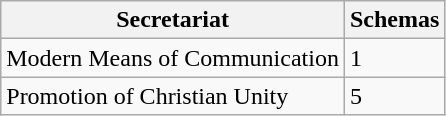<table class="wikitable">
<tr>
<th>Secretariat</th>
<th>Schemas</th>
</tr>
<tr>
<td>Modern Means of Communication</td>
<td>1</td>
</tr>
<tr>
<td>Promotion of Christian Unity</td>
<td>5</td>
</tr>
</table>
